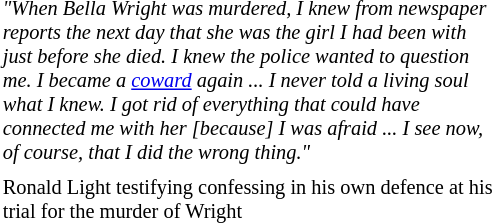<table class="toccolours" style="float: right; margin-left: 0.5em; margin-right: 1em; font-size: 85%; background:#t5dbf1; color:black; width:27em; max-width: 27%;" cellspacing="5">
<tr>
<td style="text-align: left;"><em>"When Bella Wright was murdered, I knew from newspaper reports the next day that she was the girl I had been with just before she died. I knew the police wanted to question me. I became a <a href='#'>coward</a> again ... I never told a living soul what I knew. I got rid of everything that could have connected me with her [because] I was afraid ... I see now, of course, that I did the wrong thing."</em></td>
</tr>
<tr>
<td style="text-align: left;">Ronald Light testifying confessing in his own defence at his trial for the murder of Wright</td>
</tr>
</table>
